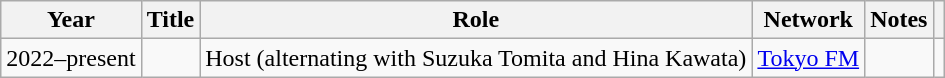<table class="wikitable sortable">
<tr>
<th>Year</th>
<th>Title</th>
<th>Role</th>
<th>Network</th>
<th>Notes</th>
<th class="unsortable"></th>
</tr>
<tr>
<td>2022–present</td>
<td></td>
<td>Host (alternating with Suzuka Tomita and Hina Kawata)</td>
<td><a href='#'>Tokyo FM</a></td>
<td></td>
<td></td>
</tr>
</table>
